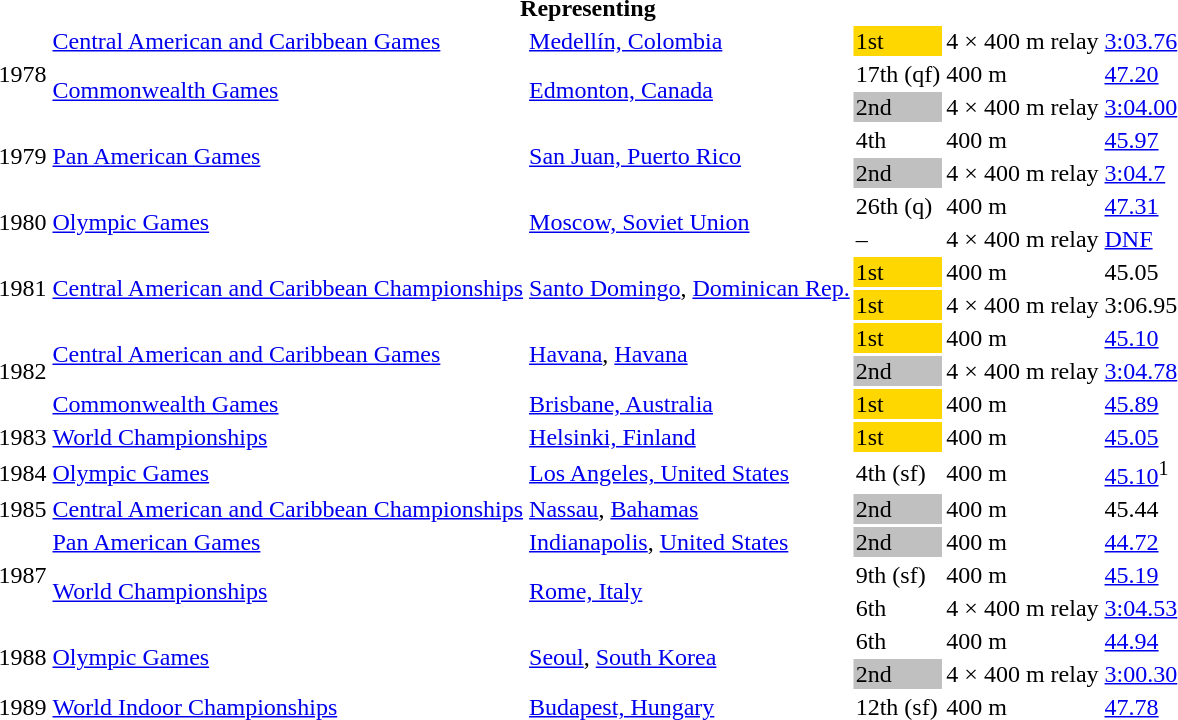<table>
<tr>
<th colspan="6">Representing </th>
</tr>
<tr>
<td rowspan=3>1978</td>
<td><a href='#'>Central American and Caribbean Games</a></td>
<td><a href='#'>Medellín, Colombia</a></td>
<td bgcolor="gold">1st</td>
<td>4 × 400 m relay</td>
<td><a href='#'>3:03.76</a></td>
</tr>
<tr>
<td rowspan=2><a href='#'>Commonwealth Games</a></td>
<td rowspan=2><a href='#'>Edmonton, Canada</a></td>
<td>17th (qf)</td>
<td>400 m</td>
<td><a href='#'>47.20</a></td>
</tr>
<tr>
<td bgcolor="silver">2nd</td>
<td>4 × 400 m relay</td>
<td><a href='#'>3:04.00</a></td>
</tr>
<tr>
<td rowspan=2>1979</td>
<td rowspan=2><a href='#'>Pan American Games</a></td>
<td rowspan=2><a href='#'>San Juan, Puerto Rico</a></td>
<td>4th</td>
<td>400 m</td>
<td><a href='#'>45.97</a></td>
</tr>
<tr>
<td bgcolor=silver>2nd</td>
<td>4 × 400 m relay</td>
<td><a href='#'>3:04.7</a></td>
</tr>
<tr>
<td rowspan=2>1980</td>
<td rowspan=2><a href='#'>Olympic Games</a></td>
<td rowspan=2><a href='#'>Moscow, Soviet Union</a></td>
<td>26th (q)</td>
<td>400 m</td>
<td><a href='#'>47.31</a></td>
</tr>
<tr>
<td>–</td>
<td>4 × 400 m relay</td>
<td><a href='#'>DNF</a></td>
</tr>
<tr>
<td rowspan=2>1981</td>
<td rowspan=2><a href='#'>Central American and Caribbean Championships</a></td>
<td rowspan=2><a href='#'>Santo Domingo</a>, <a href='#'>Dominican Rep.</a></td>
<td bgcolor="gold">1st</td>
<td>400 m</td>
<td>45.05</td>
</tr>
<tr>
<td bgcolor="gold">1st</td>
<td>4 × 400 m relay</td>
<td>3:06.95</td>
</tr>
<tr>
<td rowspan=3>1982</td>
<td rowspan=2><a href='#'>Central American and Caribbean Games</a></td>
<td rowspan=2><a href='#'>Havana</a>, <a href='#'>Havana</a></td>
<td bgcolor="gold">1st</td>
<td>400 m</td>
<td><a href='#'>45.10</a></td>
</tr>
<tr>
<td bgcolor="silver">2nd</td>
<td>4 × 400 m relay</td>
<td><a href='#'>3:04.78</a></td>
</tr>
<tr>
<td><a href='#'>Commonwealth Games</a></td>
<td><a href='#'>Brisbane, Australia</a></td>
<td bgcolor="gold">1st</td>
<td>400 m</td>
<td><a href='#'>45.89</a></td>
</tr>
<tr>
<td>1983</td>
<td><a href='#'>World Championships</a></td>
<td><a href='#'>Helsinki, Finland</a></td>
<td bgcolor="gold">1st</td>
<td>400 m</td>
<td><a href='#'>45.05</a></td>
</tr>
<tr>
<td>1984</td>
<td><a href='#'>Olympic Games</a></td>
<td><a href='#'>Los Angeles, United States</a></td>
<td>4th (sf)</td>
<td>400 m</td>
<td><a href='#'>45.10</a><sup>1</sup></td>
</tr>
<tr>
<td>1985</td>
<td><a href='#'>Central American and Caribbean Championships</a></td>
<td><a href='#'>Nassau</a>, <a href='#'>Bahamas</a></td>
<td bgcolor="silver">2nd</td>
<td>400 m</td>
<td>45.44</td>
</tr>
<tr>
<td rowspan=3>1987</td>
<td><a href='#'>Pan American Games</a></td>
<td><a href='#'>Indianapolis</a>, <a href='#'>United States</a></td>
<td bgcolor="silver">2nd</td>
<td>400 m</td>
<td><a href='#'>44.72</a></td>
</tr>
<tr>
<td rowspan=2><a href='#'>World Championships</a></td>
<td rowspan=2><a href='#'>Rome, Italy</a></td>
<td>9th (sf)</td>
<td>400 m</td>
<td><a href='#'>45.19</a></td>
</tr>
<tr>
<td>6th</td>
<td>4 × 400 m relay</td>
<td><a href='#'>3:04.53</a></td>
</tr>
<tr>
<td rowspan=2>1988</td>
<td rowspan=2><a href='#'>Olympic Games</a></td>
<td rowspan=2><a href='#'>Seoul</a>, <a href='#'>South Korea</a></td>
<td>6th</td>
<td>400 m</td>
<td><a href='#'>44.94</a></td>
</tr>
<tr>
<td bgcolor="silver">2nd</td>
<td>4 × 400 m relay</td>
<td><a href='#'>3:00.30</a></td>
</tr>
<tr>
<td>1989</td>
<td><a href='#'>World Indoor Championships</a></td>
<td><a href='#'>Budapest, Hungary</a></td>
<td>12th (sf)</td>
<td>400 m</td>
<td><a href='#'>47.78</a></td>
</tr>
</table>
